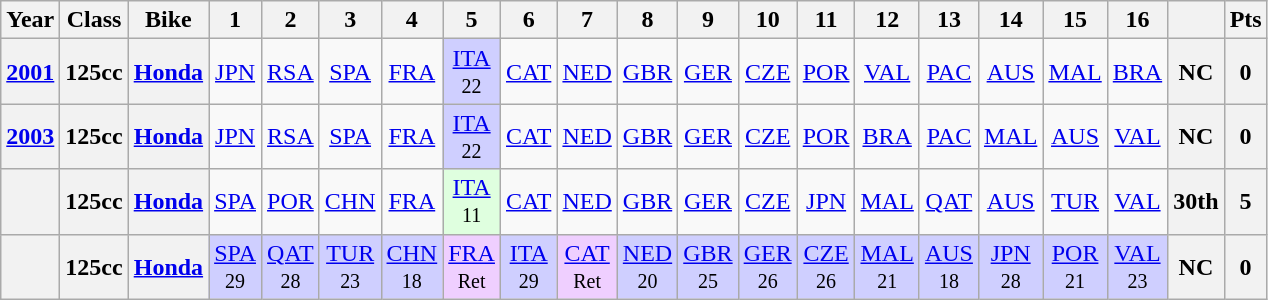<table class="wikitable" style="text-align:center">
<tr>
<th>Year</th>
<th>Class</th>
<th>Bike</th>
<th>1</th>
<th>2</th>
<th>3</th>
<th>4</th>
<th>5</th>
<th>6</th>
<th>7</th>
<th>8</th>
<th>9</th>
<th>10</th>
<th>11</th>
<th>12</th>
<th>13</th>
<th>14</th>
<th>15</th>
<th>16</th>
<th></th>
<th>Pts</th>
</tr>
<tr>
<th><a href='#'>2001</a></th>
<th>125cc</th>
<th><a href='#'>Honda</a></th>
<td><a href='#'>JPN</a></td>
<td><a href='#'>RSA</a></td>
<td><a href='#'>SPA</a></td>
<td><a href='#'>FRA</a></td>
<td style="background:#cfcfff;"><a href='#'>ITA</a><br><small>22</small></td>
<td><a href='#'>CAT</a></td>
<td><a href='#'>NED</a></td>
<td><a href='#'>GBR</a></td>
<td><a href='#'>GER</a></td>
<td><a href='#'>CZE</a></td>
<td><a href='#'>POR</a></td>
<td><a href='#'>VAL</a></td>
<td><a href='#'>PAC</a></td>
<td><a href='#'>AUS</a></td>
<td><a href='#'>MAL</a></td>
<td><a href='#'>BRA</a></td>
<th>NC</th>
<th>0</th>
</tr>
<tr>
<th><a href='#'>2003</a></th>
<th>125cc</th>
<th><a href='#'>Honda</a></th>
<td><a href='#'>JPN</a></td>
<td><a href='#'>RSA</a></td>
<td><a href='#'>SPA</a></td>
<td><a href='#'>FRA</a></td>
<td style="background:#CFCFFF;"><a href='#'>ITA</a><br><small>22</small></td>
<td><a href='#'>CAT</a></td>
<td><a href='#'>NED</a></td>
<td><a href='#'>GBR</a></td>
<td><a href='#'>GER</a></td>
<td><a href='#'>CZE</a></td>
<td><a href='#'>POR</a></td>
<td><a href='#'>BRA</a></td>
<td><a href='#'>PAC</a></td>
<td><a href='#'>MAL</a></td>
<td><a href='#'>AUS</a></td>
<td><a href='#'>VAL</a></td>
<th>NC</th>
<th>0</th>
</tr>
<tr>
<th></th>
<th>125cc</th>
<th><a href='#'>Honda</a></th>
<td><a href='#'>SPA</a></td>
<td><a href='#'>POR</a></td>
<td><a href='#'>CHN</a></td>
<td><a href='#'>FRA</a></td>
<td style="background:#dfffdf;"><a href='#'>ITA</a><br><small>11</small></td>
<td><a href='#'>CAT</a></td>
<td><a href='#'>NED</a></td>
<td><a href='#'>GBR</a></td>
<td><a href='#'>GER</a></td>
<td><a href='#'>CZE</a></td>
<td><a href='#'>JPN</a></td>
<td><a href='#'>MAL</a></td>
<td><a href='#'>QAT</a></td>
<td><a href='#'>AUS</a></td>
<td><a href='#'>TUR</a></td>
<td><a href='#'>VAL</a></td>
<th>30th</th>
<th>5</th>
</tr>
<tr>
<th></th>
<th>125cc</th>
<th><a href='#'>Honda</a></th>
<td style="background:#CFCFFF;"><a href='#'>SPA</a><br><small>29</small></td>
<td style="background:#CFCFFF;"><a href='#'>QAT</a><br><small>28</small></td>
<td style="background:#CFCFFF;"><a href='#'>TUR</a><br><small>23</small></td>
<td style="background:#CFCFFF;"><a href='#'>CHN</a><br><small>18</small></td>
<td style="background:#efcfff;"><a href='#'>FRA</a><br><small>Ret</small></td>
<td style="background:#CFCFFF;"><a href='#'>ITA</a><br><small>29</small></td>
<td style="background:#efcfff;"><a href='#'>CAT</a><br><small>Ret</small></td>
<td style="background:#CFCFFF;"><a href='#'>NED</a><br><small>20</small></td>
<td style="background:#CFCFFF;"><a href='#'>GBR</a><br><small>25</small></td>
<td style="background:#CFCFFF;"><a href='#'>GER</a><br><small>26</small></td>
<td style="background:#CFCFFF;"><a href='#'>CZE</a><br><small>26</small></td>
<td style="background:#CFCFFF;"><a href='#'>MAL</a><br><small>21</small></td>
<td style="background:#CFCFFF;"><a href='#'>AUS</a><br><small>18</small></td>
<td style="background:#CFCFFF;"><a href='#'>JPN</a><br><small>28</small></td>
<td style="background:#CFCFFF;"><a href='#'>POR</a><br><small>21</small></td>
<td style="background:#CFCFFF;"><a href='#'>VAL</a><br><small>23</small></td>
<th>NC</th>
<th>0</th>
</tr>
</table>
